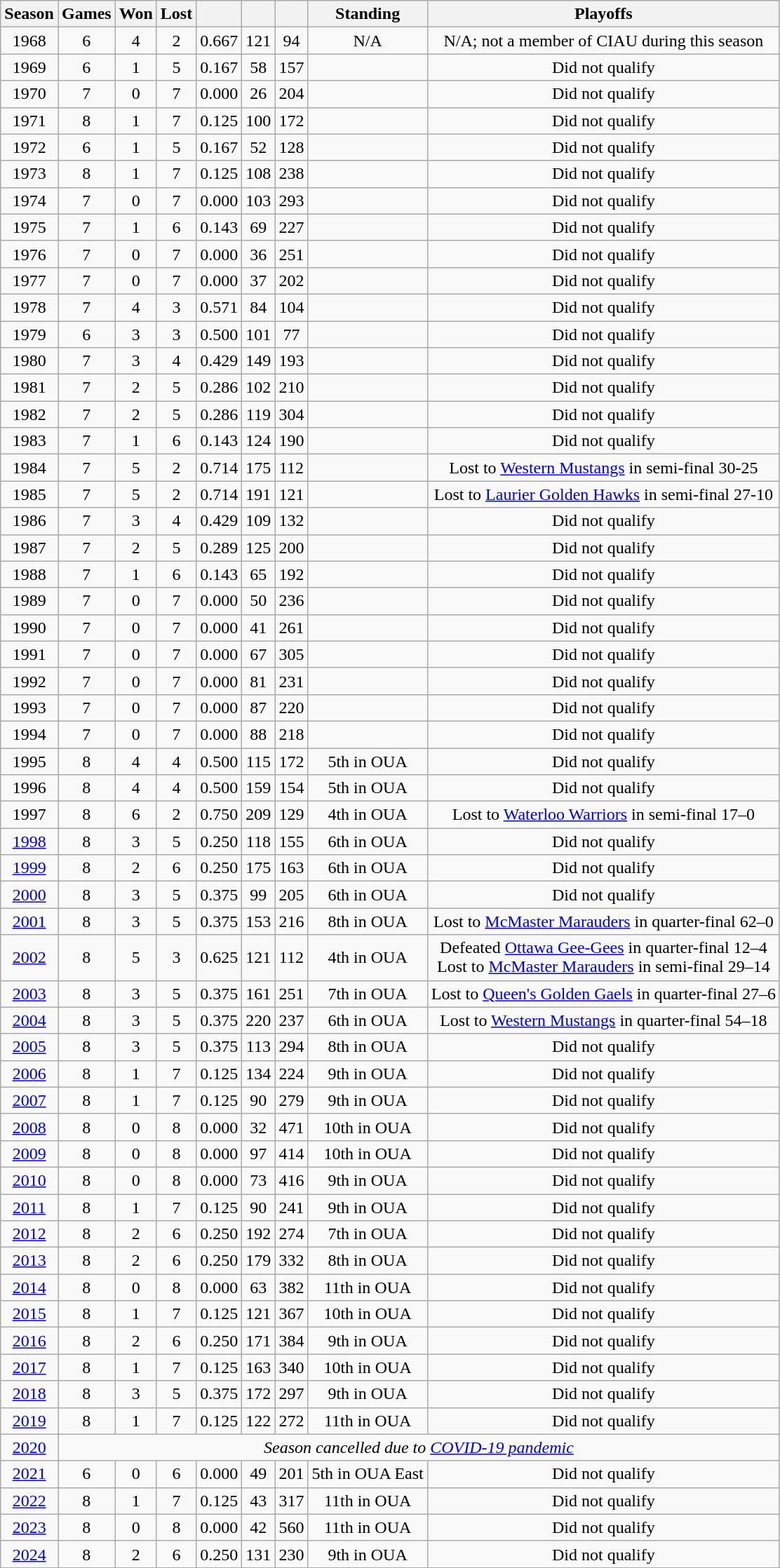<table class="wikitable" style="text-align:center">
<tr>
<th>Season</th>
<th>Games</th>
<th>Won</th>
<th>Lost</th>
<th></th>
<th></th>
<th></th>
<th>Standing</th>
<th>Playoffs</th>
</tr>
<tr>
<td>1968</td>
<td>6</td>
<td>4</td>
<td>2</td>
<td>0.667</td>
<td>121</td>
<td>94</td>
<td>N/A</td>
<td>N/A; not a member of CIAU during this season</td>
</tr>
<tr>
<td>1969</td>
<td>6</td>
<td>1</td>
<td>5</td>
<td>0.167</td>
<td>58</td>
<td>157</td>
<td></td>
<td>Did not qualify</td>
</tr>
<tr>
<td>1970</td>
<td>7</td>
<td>0</td>
<td>7</td>
<td>0.000</td>
<td>26</td>
<td>204</td>
<td></td>
<td>Did not qualify</td>
</tr>
<tr>
<td>1971</td>
<td>8</td>
<td>1</td>
<td>7</td>
<td>0.125</td>
<td>100</td>
<td>172</td>
<td></td>
<td>Did not qualify</td>
</tr>
<tr>
<td>1972</td>
<td>6</td>
<td>1</td>
<td>5</td>
<td>0.167</td>
<td>52</td>
<td>128</td>
<td></td>
<td>Did not qualify</td>
</tr>
<tr>
<td>1973</td>
<td>8</td>
<td>1</td>
<td>7</td>
<td>0.125</td>
<td>108</td>
<td>238</td>
<td></td>
<td>Did not qualify</td>
</tr>
<tr>
<td>1974</td>
<td>7</td>
<td>0</td>
<td>7</td>
<td>0.000</td>
<td>103</td>
<td>293</td>
<td></td>
<td>Did not qualify</td>
</tr>
<tr>
<td>1975</td>
<td>7</td>
<td>1</td>
<td>6</td>
<td>0.143</td>
<td>69</td>
<td>227</td>
<td></td>
<td>Did not qualify</td>
</tr>
<tr>
<td>1976</td>
<td>7</td>
<td>0</td>
<td>7</td>
<td>0.000</td>
<td>36</td>
<td>251</td>
<td></td>
<td>Did not qualify</td>
</tr>
<tr>
<td>1977</td>
<td>7</td>
<td>0</td>
<td>7</td>
<td>0.000</td>
<td>37</td>
<td>202</td>
<td></td>
<td>Did not qualify</td>
</tr>
<tr>
<td>1978</td>
<td>7</td>
<td>4</td>
<td>3</td>
<td>0.571</td>
<td>84</td>
<td>104</td>
<td></td>
<td>Did not qualify</td>
</tr>
<tr>
<td>1979</td>
<td>6</td>
<td>3</td>
<td>3</td>
<td>0.500</td>
<td>101</td>
<td>77</td>
<td></td>
<td>Did not qualify</td>
</tr>
<tr>
<td>1980</td>
<td>7</td>
<td>3</td>
<td>4</td>
<td>0.429</td>
<td>149</td>
<td>193</td>
<td></td>
<td>Did not qualify</td>
</tr>
<tr>
<td>1981</td>
<td>7</td>
<td>2</td>
<td>5</td>
<td>0.286</td>
<td>102</td>
<td>210</td>
<td></td>
<td>Did not qualify</td>
</tr>
<tr>
<td>1982</td>
<td>7</td>
<td>2</td>
<td>5</td>
<td>0.286</td>
<td>119</td>
<td>304</td>
<td></td>
<td>Did not qualify</td>
</tr>
<tr>
<td>1983</td>
<td>7</td>
<td>1</td>
<td>6</td>
<td>0.143</td>
<td>124</td>
<td>190</td>
<td></td>
<td>Did not qualify</td>
</tr>
<tr>
<td>1984</td>
<td>7</td>
<td>5</td>
<td>2</td>
<td>0.714</td>
<td>175</td>
<td>112</td>
<td></td>
<td>Lost to <a href='#'>Western Mustangs</a> in semi-final 30-25</td>
</tr>
<tr>
<td>1985</td>
<td>7</td>
<td>5</td>
<td>2</td>
<td>0.714</td>
<td>191</td>
<td>121</td>
<td></td>
<td>Lost to <a href='#'>Laurier Golden Hawks</a> in semi-final 27-10</td>
</tr>
<tr>
<td>1986</td>
<td>7</td>
<td>3</td>
<td>4</td>
<td>0.429</td>
<td>109</td>
<td>132</td>
<td></td>
<td>Did not qualify</td>
</tr>
<tr>
<td>1987</td>
<td>7</td>
<td>2</td>
<td>5</td>
<td>0.289</td>
<td>125</td>
<td>200</td>
<td></td>
<td>Did not qualify</td>
</tr>
<tr>
<td>1988</td>
<td>7</td>
<td>1</td>
<td>6</td>
<td>0.143</td>
<td>65</td>
<td>192</td>
<td></td>
<td>Did not qualify</td>
</tr>
<tr>
<td>1989</td>
<td>7</td>
<td>0</td>
<td>7</td>
<td>0.000</td>
<td>50</td>
<td>236</td>
<td></td>
<td>Did not qualify</td>
</tr>
<tr>
<td>1990</td>
<td>7</td>
<td>0</td>
<td>7</td>
<td>0.000</td>
<td>41</td>
<td>261</td>
<td></td>
<td>Did not qualify</td>
</tr>
<tr>
<td>1991</td>
<td>7</td>
<td>0</td>
<td>7</td>
<td>0.000</td>
<td>67</td>
<td>305</td>
<td></td>
<td>Did not qualify</td>
</tr>
<tr>
<td>1992</td>
<td>7</td>
<td>0</td>
<td>7</td>
<td>0.000</td>
<td>81</td>
<td>231</td>
<td></td>
<td>Did not qualify</td>
</tr>
<tr>
<td>1993</td>
<td>7</td>
<td>0</td>
<td>7</td>
<td>0.000</td>
<td>87</td>
<td>220</td>
<td></td>
<td>Did not qualify</td>
</tr>
<tr>
<td>1994</td>
<td>7</td>
<td>0</td>
<td>7</td>
<td>0.000</td>
<td>88</td>
<td>218</td>
<td></td>
<td>Did not qualify</td>
</tr>
<tr align="center">
<td>1995</td>
<td>8</td>
<td>4</td>
<td>4</td>
<td>0.500</td>
<td>115</td>
<td>172</td>
<td>5th in OUA</td>
<td>Did not qualify</td>
</tr>
<tr align="center">
<td>1996</td>
<td>8</td>
<td>4</td>
<td>4</td>
<td>0.500</td>
<td>159</td>
<td>154</td>
<td>5th in OUA</td>
<td>Did not qualify</td>
</tr>
<tr align="center">
<td>1997</td>
<td>8</td>
<td>6</td>
<td>2</td>
<td>0.750</td>
<td>209</td>
<td>129</td>
<td>4th in OUA</td>
<td>Lost to <a href='#'>Waterloo Warriors</a> in semi-final 17–0</td>
</tr>
<tr align="center">
<td><a href='#'>1998</a></td>
<td>8</td>
<td>3</td>
<td>5</td>
<td>0.250</td>
<td>118</td>
<td>155</td>
<td>6th in OUA</td>
<td>Did not qualify</td>
</tr>
<tr align="center">
<td><a href='#'>1999</a></td>
<td>8</td>
<td>2</td>
<td>6</td>
<td>0.250</td>
<td>175</td>
<td>163</td>
<td>6th in OUA</td>
<td>Did not qualify</td>
</tr>
<tr align="center">
<td><a href='#'>2000</a></td>
<td>8</td>
<td>3</td>
<td>5</td>
<td>0.375</td>
<td>99</td>
<td>205</td>
<td>6th in OUA</td>
<td>Did not qualify</td>
</tr>
<tr align="center">
<td><a href='#'>2001</a></td>
<td>8</td>
<td>3</td>
<td>5</td>
<td>0.375</td>
<td>153</td>
<td>216</td>
<td>8th in OUA</td>
<td>Lost to <a href='#'>McMaster Marauders</a> in quarter-final 62–0</td>
</tr>
<tr align="center">
<td><a href='#'>2002</a></td>
<td>8</td>
<td>5</td>
<td>3</td>
<td>0.625</td>
<td>121</td>
<td>112</td>
<td>4th in OUA</td>
<td>Defeated <a href='#'>Ottawa Gee-Gees</a> in quarter-final 12–4<br>Lost to <a href='#'>McMaster Marauders</a> in semi-final 29–14</td>
</tr>
<tr align="center">
<td><a href='#'>2003</a></td>
<td>8</td>
<td>3</td>
<td>5</td>
<td>0.375</td>
<td>161</td>
<td>251</td>
<td>7th in OUA</td>
<td>Lost to <a href='#'>Queen's Golden Gaels</a> in quarter-final 27–6</td>
</tr>
<tr align="center">
<td><a href='#'>2004</a></td>
<td>8</td>
<td>3</td>
<td>5</td>
<td>0.375</td>
<td>220</td>
<td>237</td>
<td>6th in OUA</td>
<td>Lost to <a href='#'>Western Mustangs</a> in quarter-final 54–18</td>
</tr>
<tr align="center">
<td><a href='#'>2005</a></td>
<td>8</td>
<td>3</td>
<td>5</td>
<td>0.375</td>
<td>113</td>
<td>294</td>
<td>8th in OUA</td>
<td>Did not qualify</td>
</tr>
<tr align="center">
<td><a href='#'>2006</a></td>
<td>8</td>
<td>1</td>
<td>7</td>
<td>0.125</td>
<td>134</td>
<td>224</td>
<td>9th in OUA</td>
<td>Did not qualify</td>
</tr>
<tr align="center">
<td><a href='#'>2007</a></td>
<td>8</td>
<td>1</td>
<td>7</td>
<td>0.125</td>
<td>90</td>
<td>279</td>
<td>9th in OUA</td>
<td>Did not qualify</td>
</tr>
<tr align="center">
<td><a href='#'>2008</a></td>
<td>8</td>
<td>0</td>
<td>8</td>
<td>0.000</td>
<td>32</td>
<td>471</td>
<td>10th in OUA</td>
<td>Did not qualify</td>
</tr>
<tr align="center">
<td><a href='#'>2009</a></td>
<td>8</td>
<td>0</td>
<td>8</td>
<td>0.000</td>
<td>97</td>
<td>414</td>
<td>10th in OUA</td>
<td>Did not qualify</td>
</tr>
<tr align="center">
<td><a href='#'>2010</a></td>
<td>8</td>
<td>0</td>
<td>8</td>
<td>0.000</td>
<td>73</td>
<td>416</td>
<td>9th in OUA</td>
<td>Did not qualify</td>
</tr>
<tr align="center">
<td><a href='#'>2011</a></td>
<td>8</td>
<td>1</td>
<td>7</td>
<td>0.125</td>
<td>90</td>
<td>241</td>
<td>9th in OUA</td>
<td>Did not qualify</td>
</tr>
<tr align="center">
<td><a href='#'>2012</a></td>
<td>8</td>
<td>2</td>
<td>6</td>
<td>0.250</td>
<td>192</td>
<td>274</td>
<td>7th in OUA</td>
<td>Did not qualify</td>
</tr>
<tr align="center">
<td><a href='#'>2013</a></td>
<td>8</td>
<td>2</td>
<td>6</td>
<td>0.250</td>
<td>179</td>
<td>332</td>
<td>8th in OUA</td>
<td>Did not qualify</td>
</tr>
<tr align="center">
<td><a href='#'>2014</a></td>
<td>8</td>
<td>0</td>
<td>8</td>
<td>0.000</td>
<td>63</td>
<td>382</td>
<td>11th in OUA</td>
<td>Did not qualify</td>
</tr>
<tr align="center">
<td><a href='#'>2015</a></td>
<td>8</td>
<td>1</td>
<td>7</td>
<td>0.125</td>
<td>121</td>
<td>367</td>
<td>10th in OUA</td>
<td>Did not qualify</td>
</tr>
<tr align="center">
<td><a href='#'>2016</a></td>
<td>8</td>
<td>2</td>
<td>6</td>
<td>0.250</td>
<td>171</td>
<td>384</td>
<td>9th in OUA</td>
<td>Did not qualify</td>
</tr>
<tr align="center">
<td><a href='#'>2017</a></td>
<td>8</td>
<td>1</td>
<td>7</td>
<td>0.125</td>
<td>163</td>
<td>340</td>
<td>10th in OUA</td>
<td>Did not qualify</td>
</tr>
<tr align="center">
<td><a href='#'>2018</a></td>
<td>8</td>
<td>3</td>
<td>5</td>
<td>0.375</td>
<td>172</td>
<td>297</td>
<td>9th in OUA</td>
<td>Did not qualify</td>
</tr>
<tr align="center">
<td><a href='#'>2019</a></td>
<td>8</td>
<td>1</td>
<td>7</td>
<td>0.125</td>
<td>122</td>
<td>272</td>
<td>11th in OUA</td>
<td>Did not qualify</td>
</tr>
<tr>
<td><a href='#'>2020</a></td>
<td align="center" colSpan="9"><em>Season cancelled due to <a href='#'>COVID-19 pandemic</a></em></td>
</tr>
<tr>
<td><a href='#'>2021</a></td>
<td>6</td>
<td>0</td>
<td>6</td>
<td>0.000</td>
<td>49</td>
<td>201</td>
<td>5th in OUA East</td>
<td>Did not qualify</td>
</tr>
<tr>
<td><a href='#'>2022</a></td>
<td>8</td>
<td>1</td>
<td>7</td>
<td>0.125</td>
<td>43</td>
<td>317</td>
<td>11th in OUA</td>
<td>Did not qualify</td>
</tr>
<tr>
<td><a href='#'>2023</a></td>
<td>8</td>
<td>0</td>
<td>8</td>
<td>0.000</td>
<td>42</td>
<td>560</td>
<td>11th in OUA</td>
<td>Did not qualify</td>
</tr>
<tr>
<td><a href='#'>2024</a></td>
<td>8</td>
<td>2</td>
<td>6</td>
<td>0.250</td>
<td>131</td>
<td>230</td>
<td>9th in OUA</td>
<td>Did not qualify</td>
</tr>
</table>
